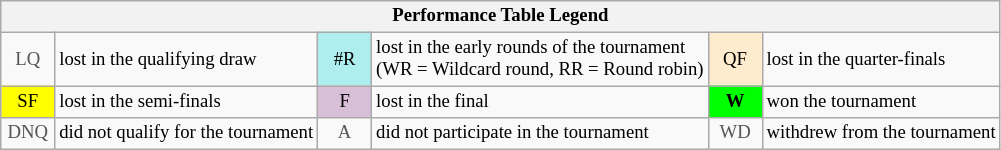<table class="wikitable" style="font-size:78%;">
<tr>
<th colspan="6">Performance Table Legend</th>
</tr>
<tr>
<td align="center" style="color:#555555;" width="30">LQ</td>
<td>lost in the qualifying draw</td>
<td align="center" style="background:#afeeee;">#R</td>
<td>lost in the early rounds of the tournament<br>(WR = Wildcard round, RR = Round robin)</td>
<td align="center" style="background:#ffebcd;">QF</td>
<td>lost in the quarter-finals</td>
</tr>
<tr>
<td align="center" style="background:yellow;">SF</td>
<td>lost in the semi-finals</td>
<td align="center" style="background:#D8BFD8;">F</td>
<td>lost in the final</td>
<td align="center" style="background:#00ff00;"><strong>W</strong></td>
<td>won the tournament</td>
</tr>
<tr>
<td align="center" style="color:#555555;" width="30">DNQ</td>
<td>did not qualify for the tournament</td>
<td align="center" style="color:#555555;" width="30">A</td>
<td>did not participate in the tournament</td>
<td align="center" style="color:#555555;" width="30">WD</td>
<td>withdrew from the tournament</td>
</tr>
</table>
